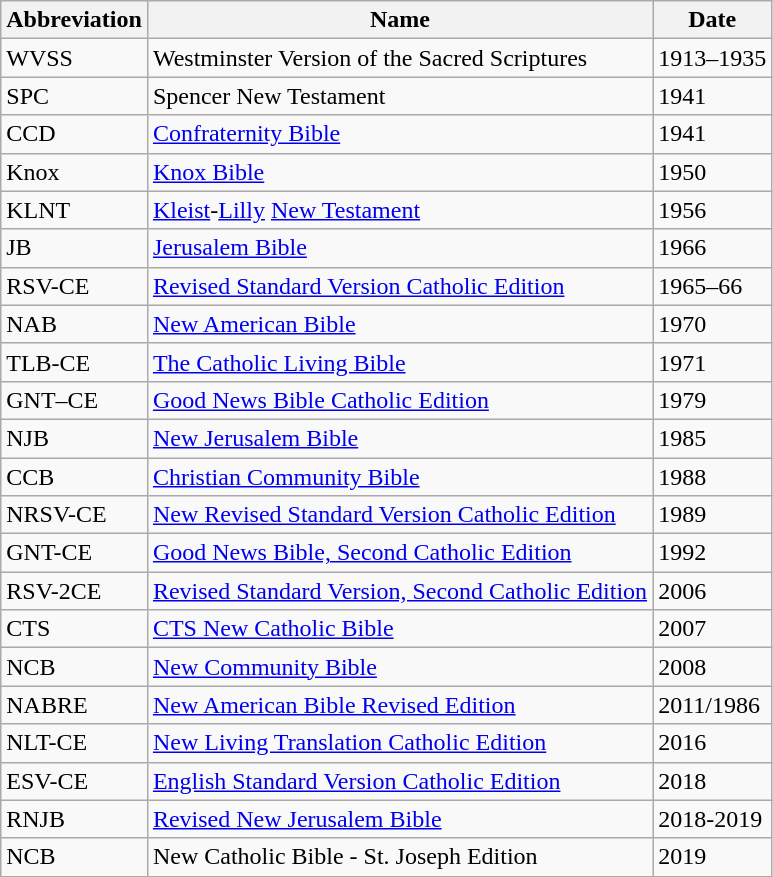<table class="sortable wikitable">
<tr>
<th>Abbreviation</th>
<th>Name</th>
<th>Date</th>
</tr>
<tr>
<td>WVSS</td>
<td>Westminster Version of the Sacred Scriptures</td>
<td>1913–1935</td>
</tr>
<tr>
<td>SPC</td>
<td>Spencer New Testament</td>
<td>1941</td>
</tr>
<tr>
<td>CCD</td>
<td><a href='#'>Confraternity Bible</a></td>
<td>1941</td>
</tr>
<tr>
<td>Knox</td>
<td><a href='#'>Knox Bible</a></td>
<td>1950</td>
</tr>
<tr>
<td>KLNT</td>
<td><a href='#'>Kleist</a>-<a href='#'>Lilly</a> <a href='#'>New Testament</a></td>
<td>1956</td>
</tr>
<tr>
<td>JB</td>
<td><a href='#'>Jerusalem Bible</a></td>
<td>1966</td>
</tr>
<tr>
<td>RSV-CE</td>
<td><a href='#'>Revised Standard Version Catholic Edition</a></td>
<td>1965–66</td>
</tr>
<tr>
<td>NAB</td>
<td><a href='#'>New American Bible</a></td>
<td>1970</td>
</tr>
<tr>
<td>TLB-CE</td>
<td><a href='#'>The Catholic Living Bible</a></td>
<td>1971</td>
</tr>
<tr>
<td>GNT–CE</td>
<td><a href='#'>Good News Bible Catholic Edition</a></td>
<td>1979</td>
</tr>
<tr>
<td>NJB</td>
<td><a href='#'>New Jerusalem Bible</a></td>
<td>1985</td>
</tr>
<tr>
<td>CCB</td>
<td><a href='#'>Christian Community Bible</a></td>
<td>1988</td>
</tr>
<tr>
<td>NRSV-CE</td>
<td><a href='#'>New Revised Standard Version Catholic Edition</a></td>
<td>1989</td>
</tr>
<tr>
<td>GNT-CE</td>
<td><a href='#'>Good News Bible, Second Catholic Edition</a></td>
<td>1992</td>
</tr>
<tr>
<td>RSV-2CE</td>
<td><a href='#'>Revised Standard Version, Second Catholic Edition</a></td>
<td>2006</td>
</tr>
<tr>
<td>CTS</td>
<td><a href='#'>CTS New Catholic Bible</a></td>
<td>2007</td>
</tr>
<tr>
<td>NCB</td>
<td><a href='#'>New Community Bible</a></td>
<td>2008</td>
</tr>
<tr>
<td>NABRE</td>
<td><a href='#'>New American Bible Revised Edition</a></td>
<td>2011/1986</td>
</tr>
<tr>
<td>NLT-CE</td>
<td><a href='#'>New Living Translation Catholic Edition</a></td>
<td>2016</td>
</tr>
<tr>
<td>ESV-CE</td>
<td><a href='#'>English Standard Version Catholic Edition</a></td>
<td>2018</td>
</tr>
<tr>
<td>RNJB</td>
<td><a href='#'>Revised New Jerusalem Bible</a></td>
<td>2018-2019</td>
</tr>
<tr>
<td>NCB</td>
<td>New Catholic Bible - St. Joseph Edition</td>
<td>2019</td>
</tr>
</table>
